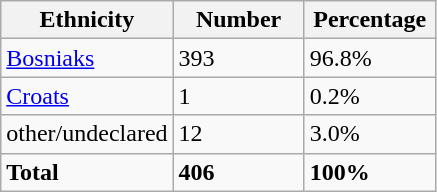<table class="wikitable">
<tr>
<th width="100px">Ethnicity</th>
<th width="80px">Number</th>
<th width="80px">Percentage</th>
</tr>
<tr>
<td><a href='#'>Bosniaks</a></td>
<td>393</td>
<td>96.8%</td>
</tr>
<tr>
<td><a href='#'>Croats</a></td>
<td>1</td>
<td>0.2%</td>
</tr>
<tr>
<td>other/undeclared</td>
<td>12</td>
<td>3.0%</td>
</tr>
<tr>
<td><strong>Total</strong></td>
<td><strong>406</strong></td>
<td><strong>100%</strong></td>
</tr>
</table>
